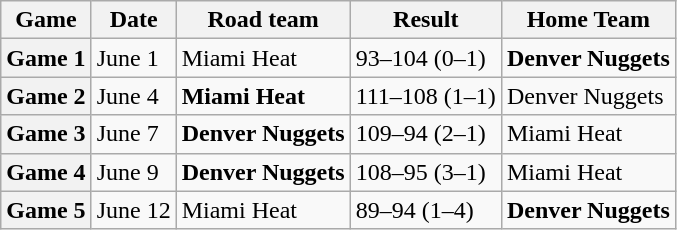<table class="wikitable plainrowheaders">
<tr>
<th scope="col">Game</th>
<th scope="col">Date</th>
<th scope="col">Road team</th>
<th scope="col">Result</th>
<th scope="col">Home Team</th>
</tr>
<tr>
<th scope="row">Game 1</th>
<td>June 1</td>
<td>Miami Heat</td>
<td>93–104 (0–1)</td>
<td><strong>Denver Nuggets</strong></td>
</tr>
<tr>
<th scope="row">Game 2</th>
<td>June 4</td>
<td><strong>Miami Heat</strong></td>
<td>111–108 (1–1)</td>
<td>Denver Nuggets</td>
</tr>
<tr>
<th scope="row">Game 3</th>
<td>June 7</td>
<td><strong>Denver Nuggets</strong></td>
<td>109–94 (2–1)</td>
<td>Miami Heat</td>
</tr>
<tr>
<th scope="row">Game 4</th>
<td>June 9</td>
<td><strong>Denver Nuggets</strong></td>
<td>108–95 (3–1)</td>
<td>Miami Heat</td>
</tr>
<tr>
<th scope="row">Game 5</th>
<td>June 12</td>
<td>Miami Heat</td>
<td>89–94 (1–4)</td>
<td><strong>Denver Nuggets</strong></td>
</tr>
</table>
